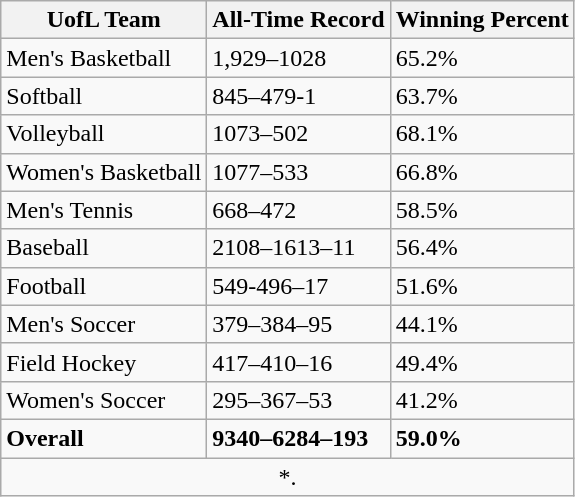<table class="wikitable">
<tr>
<th>UofL Team</th>
<th>All-Time Record</th>
<th>Winning Percent</th>
</tr>
<tr>
<td>Men's Basketball</td>
<td>1,929–1028</td>
<td>65.2%</td>
</tr>
<tr>
<td>Softball</td>
<td>845–479-1</td>
<td>63.7%</td>
</tr>
<tr>
<td>Volleyball</td>
<td>1073–502</td>
<td>68.1%</td>
</tr>
<tr>
<td>Women's Basketball</td>
<td>1077–533</td>
<td>66.8%</td>
</tr>
<tr>
<td>Men's Tennis</td>
<td>668–472</td>
<td>58.5%</td>
</tr>
<tr>
<td>Baseball</td>
<td>2108–1613–11</td>
<td>56.4%</td>
</tr>
<tr>
<td>Football</td>
<td>549-496–17</td>
<td>51.6%</td>
</tr>
<tr>
<td>Men's Soccer</td>
<td>379–384–95</td>
<td>44.1%</td>
</tr>
<tr>
<td>Field Hockey</td>
<td>417–410–16</td>
<td>49.4%</td>
</tr>
<tr>
<td>Women's Soccer</td>
<td>295–367–53</td>
<td>41.2%</td>
</tr>
<tr>
<td><strong>Overall</strong></td>
<td><strong>9340–6284–193</strong></td>
<td><strong>59.0%</strong></td>
</tr>
<tr>
<td colspan="3" style="text-align: center;">*.</td>
</tr>
</table>
